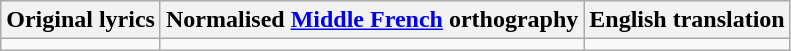<table class="wikitable">
<tr>
<th>Original lyrics</th>
<th>Normalised <a href='#'>Middle French</a> orthography</th>
<th>English translation</th>
</tr>
<tr>
<td></td>
<td></td>
<td></td>
</tr>
</table>
